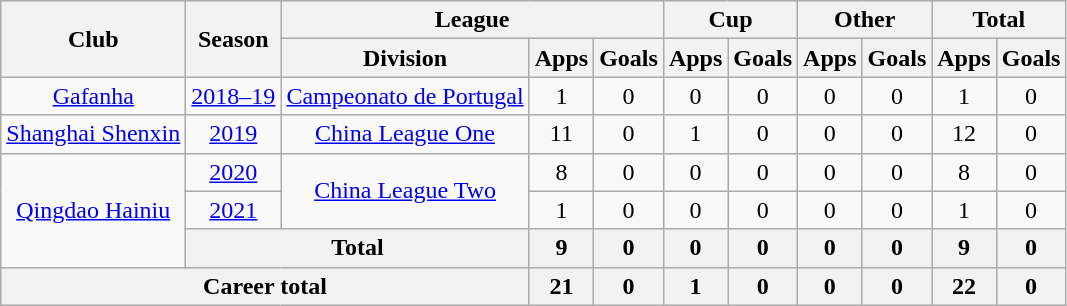<table class="wikitable" style="text-align: center">
<tr>
<th rowspan="2">Club</th>
<th rowspan="2">Season</th>
<th colspan="3">League</th>
<th colspan="2">Cup</th>
<th colspan="2">Other</th>
<th colspan="2">Total</th>
</tr>
<tr>
<th>Division</th>
<th>Apps</th>
<th>Goals</th>
<th>Apps</th>
<th>Goals</th>
<th>Apps</th>
<th>Goals</th>
<th>Apps</th>
<th>Goals</th>
</tr>
<tr>
<td><a href='#'>Gafanha</a></td>
<td><a href='#'>2018–19</a></td>
<td><a href='#'>Campeonato de Portugal</a></td>
<td>1</td>
<td>0</td>
<td>0</td>
<td>0</td>
<td>0</td>
<td>0</td>
<td>1</td>
<td>0</td>
</tr>
<tr>
<td><a href='#'>Shanghai Shenxin</a></td>
<td><a href='#'>2019</a></td>
<td><a href='#'>China League One</a></td>
<td>11</td>
<td>0</td>
<td>1</td>
<td>0</td>
<td>0</td>
<td>0</td>
<td>12</td>
<td>0</td>
</tr>
<tr>
<td rowspan="3"><a href='#'>Qingdao Hainiu</a></td>
<td><a href='#'>2020</a></td>
<td rowspan="2"><a href='#'>China League Two</a></td>
<td>8</td>
<td>0</td>
<td>0</td>
<td>0</td>
<td>0</td>
<td>0</td>
<td>8</td>
<td>0</td>
</tr>
<tr>
<td><a href='#'>2021</a></td>
<td>1</td>
<td>0</td>
<td>0</td>
<td>0</td>
<td>0</td>
<td>0</td>
<td>1</td>
<td>0</td>
</tr>
<tr>
<th colspan="2">Total</th>
<th>9</th>
<th>0</th>
<th>0</th>
<th>0</th>
<th>0</th>
<th>0</th>
<th>9</th>
<th>0</th>
</tr>
<tr>
<th colspan="3">Career total</th>
<th>21</th>
<th>0</th>
<th>1</th>
<th>0</th>
<th>0</th>
<th>0</th>
<th>22</th>
<th>0</th>
</tr>
</table>
